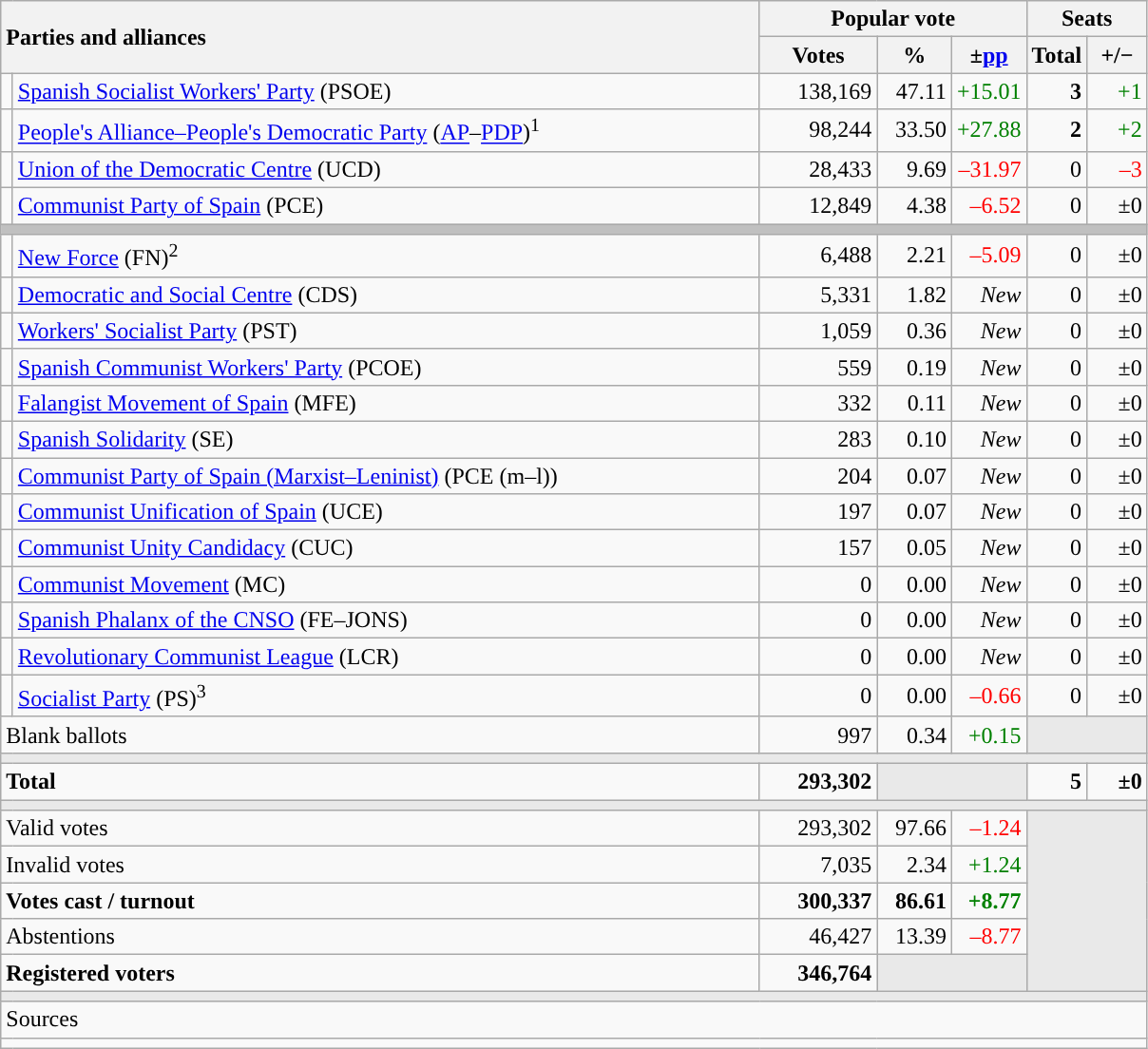<table class="wikitable" style="text-align:right;">
<tr>
<th style="text-align:left;" rowspan="2" colspan="2" width="525">Parties and alliances</th>
<th colspan="3">Popular vote</th>
<th colspan="2">Seats</th>
</tr>
<tr>
<th width="75">Votes</th>
<th width="45">%</th>
<th width="45">±<a href='#'>pp</a></th>
<th width="35">Total</th>
<th width="35">+/−</th>
</tr>
<tr>
<td width="1" style="color:inherit;background:"></td>
<td align="left"><a href='#'>Spanish Socialist Workers' Party</a> (PSOE)</td>
<td>138,169</td>
<td>47.11</td>
<td style="color:green;">+15.01</td>
<td><strong>3</strong></td>
<td style="color:green;">+1</td>
</tr>
<tr>
<td style="color:inherit;background:"></td>
<td align="left"><a href='#'>People's Alliance–People's Democratic Party</a> (<a href='#'>AP</a>–<a href='#'>PDP</a>)<sup>1</sup></td>
<td>98,244</td>
<td>33.50</td>
<td style="color:green;">+27.88</td>
<td><strong>2</strong></td>
<td style="color:green;">+2</td>
</tr>
<tr>
<td style="color:inherit;background:"></td>
<td align="left"><a href='#'>Union of the Democratic Centre</a> (UCD)</td>
<td>28,433</td>
<td>9.69</td>
<td style="color:red;">–31.97</td>
<td>0</td>
<td style="color:red;">–3</td>
</tr>
<tr>
<td style="color:inherit;background:"></td>
<td align="left"><a href='#'>Communist Party of Spain</a> (PCE)</td>
<td>12,849</td>
<td>4.38</td>
<td style="color:red;">–6.52</td>
<td>0</td>
<td>±0</td>
</tr>
<tr>
<td colspan="7" bgcolor="#C0C0C0"></td>
</tr>
<tr>
<td style="color:inherit;background:"></td>
<td align="left"><a href='#'>New Force</a> (FN)<sup>2</sup></td>
<td>6,488</td>
<td>2.21</td>
<td style="color:red;">–5.09</td>
<td>0</td>
<td>±0</td>
</tr>
<tr>
<td style="color:inherit;background:"></td>
<td align="left"><a href='#'>Democratic and Social Centre</a> (CDS)</td>
<td>5,331</td>
<td>1.82</td>
<td><em>New</em></td>
<td>0</td>
<td>±0</td>
</tr>
<tr>
<td style="color:inherit;background:"></td>
<td align="left"><a href='#'>Workers' Socialist Party</a> (PST)</td>
<td>1,059</td>
<td>0.36</td>
<td><em>New</em></td>
<td>0</td>
<td>±0</td>
</tr>
<tr>
<td style="color:inherit;background:"></td>
<td align="left"><a href='#'>Spanish Communist Workers' Party</a> (PCOE)</td>
<td>559</td>
<td>0.19</td>
<td><em>New</em></td>
<td>0</td>
<td>±0</td>
</tr>
<tr>
<td style="color:inherit;background:"></td>
<td align="left"><a href='#'>Falangist Movement of Spain</a> (MFE)</td>
<td>332</td>
<td>0.11</td>
<td><em>New</em></td>
<td>0</td>
<td>±0</td>
</tr>
<tr>
<td style="color:inherit;background:"></td>
<td align="left"><a href='#'>Spanish Solidarity</a> (SE)</td>
<td>283</td>
<td>0.10</td>
<td><em>New</em></td>
<td>0</td>
<td>±0</td>
</tr>
<tr>
<td style="color:inherit;background:"></td>
<td align="left"><a href='#'>Communist Party of Spain (Marxist–Leninist)</a> (PCE (m–l))</td>
<td>204</td>
<td>0.07</td>
<td><em>New</em></td>
<td>0</td>
<td>±0</td>
</tr>
<tr>
<td style="color:inherit;background:"></td>
<td align="left"><a href='#'>Communist Unification of Spain</a> (UCE)</td>
<td>197</td>
<td>0.07</td>
<td><em>New</em></td>
<td>0</td>
<td>±0</td>
</tr>
<tr>
<td style="color:inherit;background:"></td>
<td align="left"><a href='#'>Communist Unity Candidacy</a> (CUC)</td>
<td>157</td>
<td>0.05</td>
<td><em>New</em></td>
<td>0</td>
<td>±0</td>
</tr>
<tr>
<td style="color:inherit;background:"></td>
<td align="left"><a href='#'>Communist Movement</a> (MC)</td>
<td>0</td>
<td>0.00</td>
<td><em>New</em></td>
<td>0</td>
<td>±0</td>
</tr>
<tr>
<td style="color:inherit;background:"></td>
<td align="left"><a href='#'>Spanish Phalanx of the CNSO</a> (FE–JONS)</td>
<td>0</td>
<td>0.00</td>
<td><em>New</em></td>
<td>0</td>
<td>±0</td>
</tr>
<tr>
<td style="color:inherit;background:"></td>
<td align="left"><a href='#'>Revolutionary Communist League</a> (LCR)</td>
<td>0</td>
<td>0.00</td>
<td><em>New</em></td>
<td>0</td>
<td>±0</td>
</tr>
<tr>
<td style="color:inherit;background:"></td>
<td align="left"><a href='#'>Socialist Party</a> (PS)<sup>3</sup></td>
<td>0</td>
<td>0.00</td>
<td style="color:red;">–0.66</td>
<td>0</td>
<td>±0</td>
</tr>
<tr>
<td align="left" colspan="2">Blank ballots</td>
<td>997</td>
<td>0.34</td>
<td style="color:green;">+0.15</td>
<td bgcolor="#E9E9E9" colspan="2"></td>
</tr>
<tr>
<td colspan="7" bgcolor="#E9E9E9"></td>
</tr>
<tr style="font-weight:bold;">
<td align="left" colspan="2">Total</td>
<td>293,302</td>
<td bgcolor="#E9E9E9" colspan="2"></td>
<td>5</td>
<td>±0</td>
</tr>
<tr>
<td colspan="7" bgcolor="#E9E9E9"></td>
</tr>
<tr>
<td align="left" colspan="2">Valid votes</td>
<td>293,302</td>
<td>97.66</td>
<td style="color:red;">–1.24</td>
<td bgcolor="#E9E9E9" colspan="2" rowspan="5"></td>
</tr>
<tr>
<td align="left" colspan="2">Invalid votes</td>
<td>7,035</td>
<td>2.34</td>
<td style="color:green;">+1.24</td>
</tr>
<tr style="font-weight:bold;">
<td align="left" colspan="2">Votes cast / turnout</td>
<td>300,337</td>
<td>86.61</td>
<td style="color:green;">+8.77</td>
</tr>
<tr>
<td align="left" colspan="2">Abstentions</td>
<td>46,427</td>
<td>13.39</td>
<td style="color:red;">–8.77</td>
</tr>
<tr style="font-weight:bold;">
<td align="left" colspan="2">Registered voters</td>
<td>346,764</td>
<td bgcolor="#E9E9E9" colspan="2"></td>
</tr>
<tr>
<td colspan="7" bgcolor="#E9E9E9"></td>
</tr>
<tr>
<td align="left" colspan="7">Sources</td>
</tr>
<tr>
<td colspan="7" style="text-align:left; max-width:790px;"></td>
</tr>
</table>
